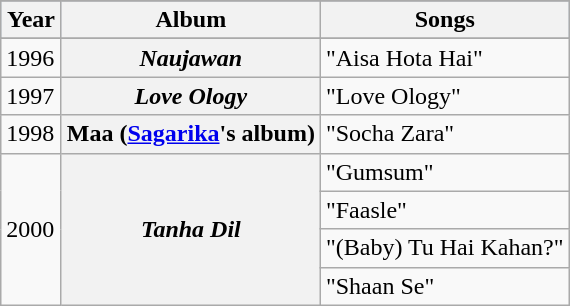<table class="wikitable plainrowheaders">
<tr>
</tr>
<tr style="background:#b0c4de; text-align:center;">
<th style="width:33px;">Year</th>
<th>Album</th>
<th>Songs</th>
</tr>
<tr style="background:#b0c4de; text-align:center;">
</tr>
<tr>
<td>1996</td>
<th><em>Naujawan</em></th>
<td>"Aisa Hota Hai"</td>
</tr>
<tr>
<td>1997</td>
<th><em>Love Ology</em></th>
<td>"Love Ology"</td>
</tr>
<tr>
<td>1998</td>
<th>Maa (<a href='#'>Sagarika</a>'s album)</th>
<td>"Socha Zara"</td>
</tr>
<tr>
<td rowspan="4">2000</td>
<th rowspan="4"><em>Tanha Dil</em></th>
<td>"Gumsum"</td>
</tr>
<tr>
<td>"Faasle"</td>
</tr>
<tr>
<td>"(Baby) Tu Hai Kahan?"</td>
</tr>
<tr>
<td>"Shaan Se"</td>
</tr>
</table>
